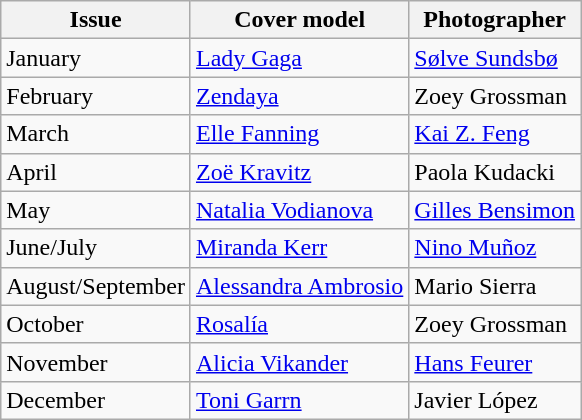<table class="sortable wikitable">
<tr>
<th>Issue</th>
<th>Cover model</th>
<th>Photographer</th>
</tr>
<tr>
<td>January</td>
<td><a href='#'>Lady Gaga</a></td>
<td><a href='#'>Sølve Sundsbø</a></td>
</tr>
<tr>
<td>February</td>
<td><a href='#'>Zendaya</a></td>
<td>Zoey Grossman</td>
</tr>
<tr>
<td>March</td>
<td><a href='#'>Elle Fanning</a></td>
<td><a href='#'>Kai Z. Feng</a></td>
</tr>
<tr>
<td>April</td>
<td><a href='#'>Zoë Kravitz</a></td>
<td>Paola Kudacki</td>
</tr>
<tr>
<td>May</td>
<td><a href='#'>Natalia Vodianova</a></td>
<td><a href='#'>Gilles Bensimon</a></td>
</tr>
<tr>
<td>June/July</td>
<td><a href='#'>Miranda Kerr</a></td>
<td><a href='#'>Nino Muñoz</a></td>
</tr>
<tr>
<td>August/September</td>
<td><a href='#'>Alessandra Ambrosio</a></td>
<td>Mario Sierra</td>
</tr>
<tr>
<td>October</td>
<td><a href='#'>Rosalía</a></td>
<td>Zoey Grossman</td>
</tr>
<tr>
<td>November</td>
<td><a href='#'>Alicia Vikander</a></td>
<td><a href='#'>Hans Feurer</a></td>
</tr>
<tr>
<td>December</td>
<td><a href='#'>Toni Garrn</a></td>
<td>Javier López</td>
</tr>
</table>
